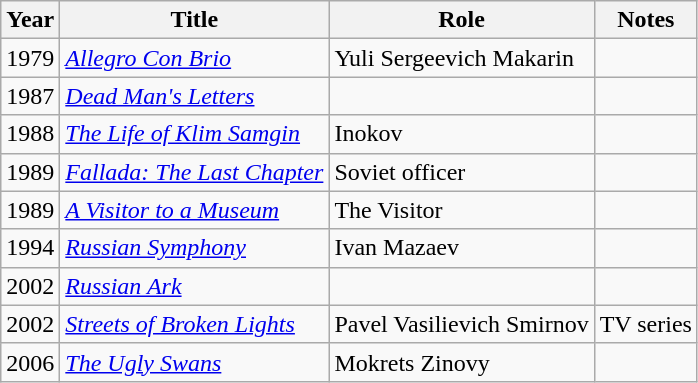<table class="wikitable sortable">
<tr>
<th>Year</th>
<th>Title</th>
<th>Role</th>
<th class="unsortable">Notes</th>
</tr>
<tr>
<td>1979</td>
<td><em><a href='#'>Allegro Con Brio</a></em></td>
<td>Yuli Sergeevich Makarin</td>
<td></td>
</tr>
<tr>
<td>1987</td>
<td><em><a href='#'>Dead Man's Letters</a></em></td>
<td></td>
<td></td>
</tr>
<tr>
<td>1988</td>
<td><em><a href='#'>The Life of Klim Samgin</a></em></td>
<td>Inokov</td>
<td></td>
</tr>
<tr>
<td>1989</td>
<td><em><a href='#'>Fallada: The Last Chapter</a></em></td>
<td>Soviet officer</td>
</tr>
<tr>
<td>1989</td>
<td><em><a href='#'>A Visitor to a Museum</a></em></td>
<td>The Visitor</td>
<td></td>
</tr>
<tr>
<td>1994</td>
<td><em><a href='#'>Russian Symphony</a></em></td>
<td>Ivan Mazaev</td>
<td></td>
</tr>
<tr>
<td>2002</td>
<td><em><a href='#'>Russian Ark</a></em></td>
<td></td>
<td></td>
</tr>
<tr>
<td>2002</td>
<td><em><a href='#'>Streets of Broken Lights</a></em></td>
<td>Pavel Vasilievich Smirnov</td>
<td>TV series</td>
</tr>
<tr>
<td>2006</td>
<td><em><a href='#'>The Ugly Swans</a></em></td>
<td>Mokrets Zinovy</td>
<td></td>
</tr>
</table>
